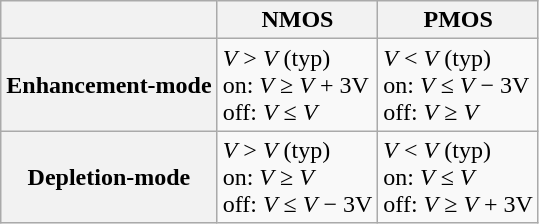<table class="wikitable">
<tr>
<th></th>
<th>NMOS</th>
<th>PMOS</th>
</tr>
<tr>
<th>Enhancement-mode</th>
<td><em>V</em> > <em>V</em> (typ) <br> on: <em>V</em> ≥ <em>V</em> + 3V <br> off: <em>V</em> ≤ <em>V</em></td>
<td><em>V</em> < <em>V</em> (typ) <br> on: <em>V</em> ≤ <em>V</em> − 3V <br> off: <em>V</em> ≥ <em>V</em></td>
</tr>
<tr>
<th>Depletion-mode</th>
<td><em>V</em> > <em>V</em> (typ) <br> on: <em>V</em> ≥ <em>V</em>      <br> off: <em>V</em> ≤ <em>V</em> − 3V</td>
<td><em>V</em> < <em>V</em> (typ) <br> on: <em>V</em> ≤ <em>V</em>      <br> off: <em>V</em> ≥ <em>V</em> + 3V</td>
</tr>
</table>
